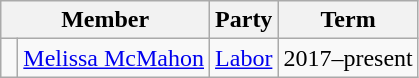<table class="wikitable">
<tr>
<th colspan="2">Member</th>
<th>Party</th>
<th>Term</th>
</tr>
<tr>
<td> </td>
<td><a href='#'>Melissa McMahon</a></td>
<td><a href='#'>Labor</a></td>
<td>2017–present</td>
</tr>
</table>
